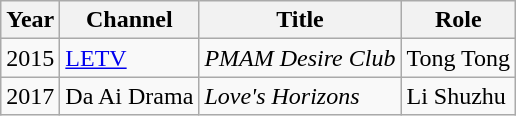<table class="wikitable">
<tr>
<th>Year</th>
<th>Channel</th>
<th>Title</th>
<th>Role</th>
</tr>
<tr>
<td>2015</td>
<td><a href='#'>LETV</a></td>
<td><em>PMAM Desire Club</em></td>
<td>Tong Tong</td>
</tr>
<tr>
<td>2017</td>
<td>Da Ai Drama</td>
<td><em>Love's Horizons</em></td>
<td>Li Shuzhu</td>
</tr>
</table>
